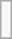<table class="wikitable">
<tr ---->
<td><br></td>
</tr>
<tr --->
</tr>
</table>
